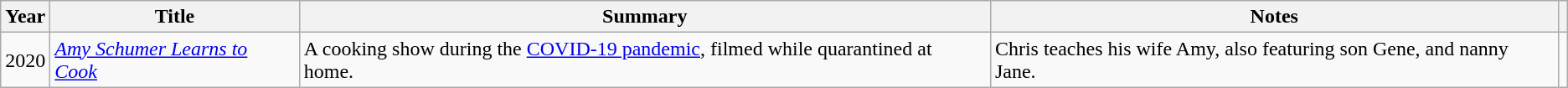<table class=wikitable>
<tr>
<th>Year</th>
<th>Title</th>
<th>Summary</th>
<th>Notes</th>
<th></th>
</tr>
<tr>
<td>2020</td>
<td><em><a href='#'>Amy Schumer Learns to Cook</a></em></td>
<td>A cooking show during the <a href='#'>COVID-19 pandemic</a>, filmed while quarantined at home.</td>
<td>Chris teaches his wife Amy, also featuring son Gene, and nanny Jane.</td>
<td></td>
</tr>
</table>
